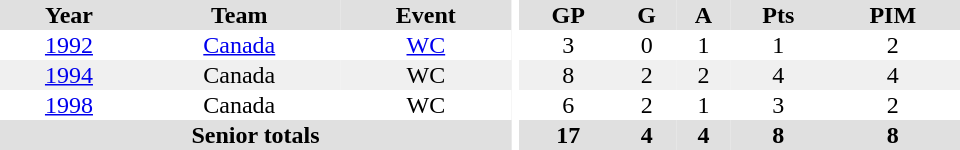<table border="0" cellpadding="1" cellspacing="0" ID="Table3" style="text-align:center; width:40em">
<tr ALIGN="center" bgcolor="#e0e0e0">
<th>Year</th>
<th>Team</th>
<th>Event</th>
<th rowspan="102" bgcolor="#ffffff"></th>
<th>GP</th>
<th>G</th>
<th>A</th>
<th>Pts</th>
<th>PIM</th>
</tr>
<tr>
<td><a href='#'>1992</a></td>
<td><a href='#'>Canada</a></td>
<td><a href='#'>WC</a></td>
<td>3</td>
<td>0</td>
<td>1</td>
<td>1</td>
<td>2</td>
</tr>
<tr bgcolor="#f0f0f0">
<td><a href='#'>1994</a></td>
<td>Canada</td>
<td>WC</td>
<td>8</td>
<td>2</td>
<td>2</td>
<td>4</td>
<td>4</td>
</tr>
<tr>
<td><a href='#'>1998</a></td>
<td>Canada</td>
<td>WC</td>
<td>6</td>
<td>2</td>
<td>1</td>
<td>3</td>
<td>2</td>
</tr>
<tr bgcolor="#e0e0e0">
<th colspan=3>Senior totals</th>
<th>17</th>
<th>4</th>
<th>4</th>
<th>8</th>
<th>8</th>
</tr>
</table>
